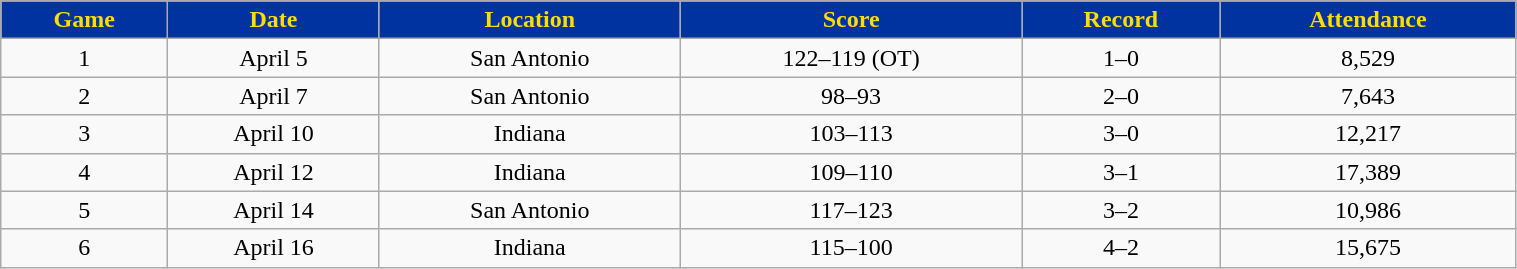<table class="wikitable" width="80%">
<tr align="center"  style="background:#0032A0;color:#FEDD00;">
<td><strong>Game</strong></td>
<td><strong>Date</strong></td>
<td><strong>Location</strong></td>
<td><strong>Score</strong></td>
<td><strong>Record</strong></td>
<td><strong>Attendance</strong></td>
</tr>
<tr style="text-align:center;" bgcolor="">
<td>1</td>
<td>April 5</td>
<td>San Antonio</td>
<td>122–119 (OT)</td>
<td>1–0</td>
<td>8,529</td>
</tr>
<tr style="text-align:center;" bgcolor="">
<td>2</td>
<td>April 7</td>
<td>San Antonio</td>
<td>98–93</td>
<td>2–0</td>
<td>7,643</td>
</tr>
<tr style="text-align:center;" bgcolor="">
<td>3</td>
<td>April 10</td>
<td>Indiana</td>
<td>103–113</td>
<td>3–0</td>
<td>12,217</td>
</tr>
<tr style="text-align:center;" bgcolor="">
<td>4</td>
<td>April 12</td>
<td>Indiana</td>
<td>109–110</td>
<td>3–1</td>
<td>17,389</td>
</tr>
<tr style="text-align:center;" bgcolor="">
<td>5</td>
<td>April 14</td>
<td>San Antonio</td>
<td>117–123</td>
<td>3–2</td>
<td>10,986</td>
</tr>
<tr style="text-align:center;" bgcolor="">
<td>6</td>
<td>April 16</td>
<td>Indiana</td>
<td>115–100</td>
<td>4–2</td>
<td>15,675</td>
</tr>
</table>
